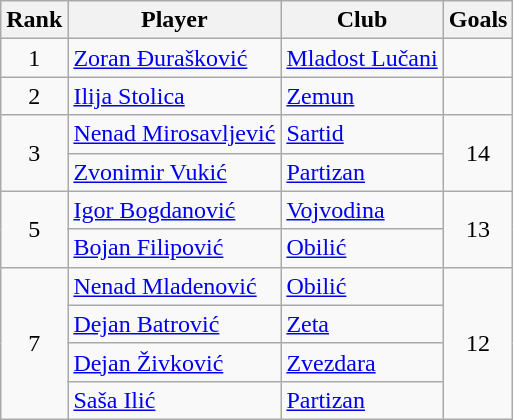<table class="wikitable">
<tr>
<th>Rank</th>
<th>Player</th>
<th>Club</th>
<th>Goals</th>
</tr>
<tr>
<td rowspan=1 align=center>1</td>
<td> <a href='#'>Zoran Đurašković</a></td>
<td><a href='#'>Mladost Lučani</a></td>
<td></td>
</tr>
<tr>
<td rowspan=1 align=center>2</td>
<td> <a href='#'>Ilija Stolica</a></td>
<td><a href='#'>Zemun</a></td>
<td></td>
</tr>
<tr>
<td rowspan=2 align=center>3</td>
<td> <a href='#'>Nenad Mirosavljević</a></td>
<td><a href='#'>Sartid</a></td>
<td rowspan=2 align=center>14</td>
</tr>
<tr>
<td> <a href='#'>Zvonimir Vukić</a></td>
<td><a href='#'>Partizan</a></td>
</tr>
<tr>
<td rowspan=2 align=center>5</td>
<td> <a href='#'>Igor Bogdanović</a></td>
<td><a href='#'>Vojvodina</a></td>
<td rowspan=2 align=center>13</td>
</tr>
<tr>
<td> <a href='#'>Bojan Filipović</a></td>
<td><a href='#'>Obilić</a></td>
</tr>
<tr>
<td rowspan=4 align=center>7</td>
<td> <a href='#'>Nenad Mladenović</a></td>
<td><a href='#'>Obilić</a></td>
<td rowspan=4 align=center>12</td>
</tr>
<tr>
<td> <a href='#'>Dejan Batrović</a></td>
<td><a href='#'>Zeta</a></td>
</tr>
<tr>
<td> <a href='#'>Dejan Živković</a></td>
<td><a href='#'>Zvezdara</a></td>
</tr>
<tr>
<td> <a href='#'>Saša Ilić</a></td>
<td><a href='#'>Partizan</a></td>
</tr>
</table>
